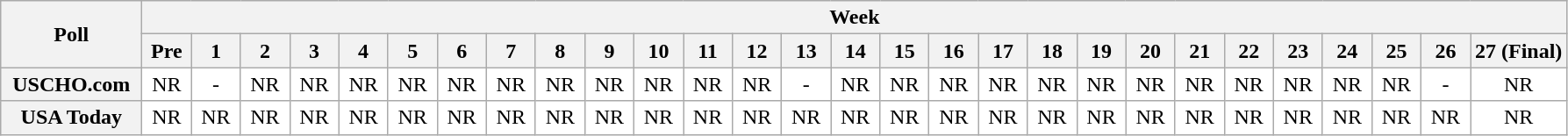<table class="wikitable" style="white-space:nowrap;">
<tr>
<th scope="col" width="100" rowspan="2">Poll</th>
<th colspan="28">Week</th>
</tr>
<tr>
<th scope="col" width="30">Pre</th>
<th scope="col" width="30">1</th>
<th scope="col" width="30">2</th>
<th scope="col" width="30">3</th>
<th scope="col" width="30">4</th>
<th scope="col" width="30">5</th>
<th scope="col" width="30">6</th>
<th scope="col" width="30">7</th>
<th scope="col" width="30">8</th>
<th scope="col" width="30">9</th>
<th scope="col" width="30">10</th>
<th scope="col" width="30">11</th>
<th scope="col" width="30">12</th>
<th scope="col" width="30">13</th>
<th scope="col" width="30">14</th>
<th scope="col" width="30">15</th>
<th scope="col" width="30">16</th>
<th scope="col" width="30">17</th>
<th scope="col" width="30">18</th>
<th scope="col" width="30">19</th>
<th scope="col" width="30">20</th>
<th scope="col" width="30">21</th>
<th scope="col" width="30">22</th>
<th scope="col" width="30">23</th>
<th scope="col" width="30">24</th>
<th scope="col" width="30">25</th>
<th scope="col" width="30">26</th>
<th scope="col" width="30">27 (Final)</th>
</tr>
<tr style="text-align:center;">
<th>USCHO.com</th>
<td bgcolor=FFFFFF>NR</td>
<td bgcolor=FFFFFF>-</td>
<td bgcolor=FFFFFF>NR</td>
<td bgcolor=FFFFFF>NR</td>
<td bgcolor=FFFFFF>NR</td>
<td bgcolor=FFFFFF>NR</td>
<td bgcolor=FFFFFF>NR</td>
<td bgcolor=FFFFFF>NR</td>
<td bgcolor=FFFFFF>NR</td>
<td bgcolor=FFFFFF>NR</td>
<td bgcolor=FFFFFF>NR</td>
<td bgcolor=FFFFFF>NR</td>
<td bgcolor=FFFFFF>NR</td>
<td bgcolor=FFFFFF>-</td>
<td bgcolor=FFFFFF>NR</td>
<td bgcolor=FFFFFF>NR</td>
<td bgcolor=FFFFFF>NR</td>
<td bgcolor=FFFFFF>NR</td>
<td bgcolor=FFFFFF>NR</td>
<td bgcolor=FFFFFF>NR</td>
<td bgcolor=FFFFFF>NR</td>
<td bgcolor=FFFFFF>NR</td>
<td bgcolor=FFFFFF>NR</td>
<td bgcolor=FFFFFF>NR</td>
<td bgcolor=FFFFFF>NR</td>
<td bgcolor=FFFFFF>NR</td>
<td bgcolor=FFFFFF>-</td>
<td bgcolor=FFFFFF>NR</td>
</tr>
<tr style="text-align:center;">
<th>USA Today</th>
<td bgcolor=FFFFFF>NR</td>
<td bgcolor=FFFFFF>NR</td>
<td bgcolor=FFFFFF>NR</td>
<td bgcolor=FFFFFF>NR</td>
<td bgcolor=FFFFFF>NR</td>
<td bgcolor=FFFFFF>NR</td>
<td bgcolor=FFFFFF>NR</td>
<td bgcolor=FFFFFF>NR</td>
<td bgcolor=FFFFFF>NR</td>
<td bgcolor=FFFFFF>NR</td>
<td bgcolor=FFFFFF>NR</td>
<td bgcolor=FFFFFF>NR</td>
<td bgcolor=FFFFFF>NR</td>
<td bgcolor=FFFFFF>NR</td>
<td bgcolor=FFFFFF>NR</td>
<td bgcolor=FFFFFF>NR</td>
<td bgcolor=FFFFFF>NR</td>
<td bgcolor=FFFFFF>NR</td>
<td bgcolor=FFFFFF>NR</td>
<td bgcolor=FFFFFF>NR</td>
<td bgcolor=FFFFFF>NR</td>
<td bgcolor=FFFFFF>NR</td>
<td bgcolor=FFFFFF>NR</td>
<td bgcolor=FFFFFF>NR</td>
<td bgcolor=FFFFFF>NR</td>
<td bgcolor=FFFFFF>NR</td>
<td bgcolor=FFFFFF>NR</td>
<td bgcolor=FFFFFF>NR</td>
</tr>
</table>
